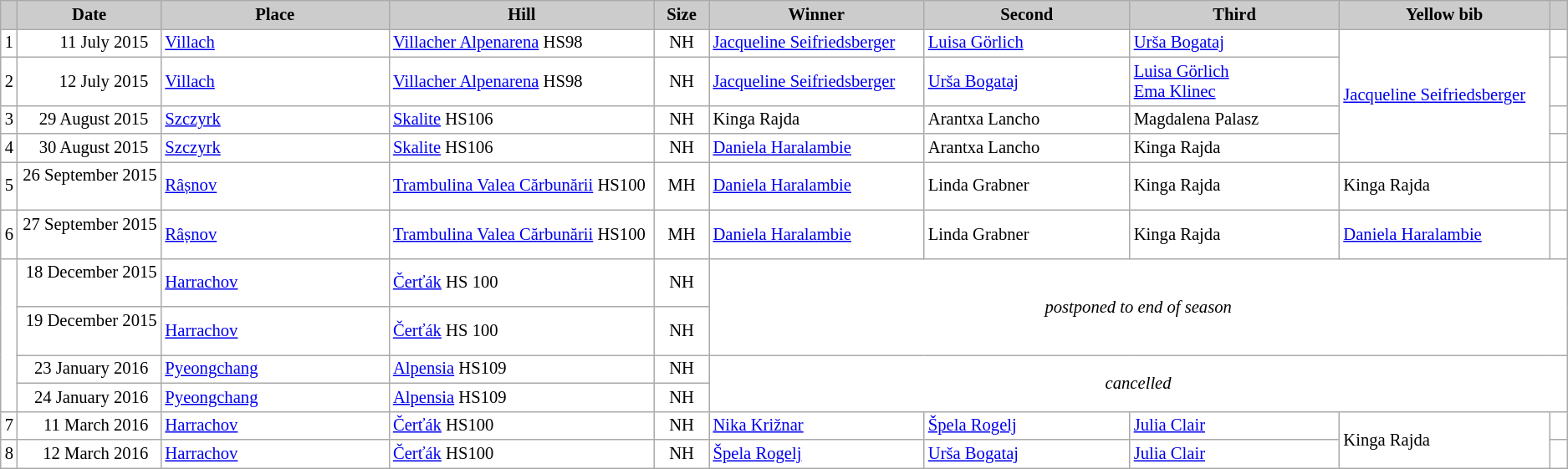<table class="wikitable plainrowheaders" style="background:#fff; font-size:86%; line-height:16px; border:grey solid 1px; border-collapse:collapse;">
<tr style="background:#ccc; text-align:center;">
<th scope="col" style="background:#ccc; width=30 px;"></th>
<th scope="col" style="background:#ccc; width:120px;">Date</th>
<th scope="col" style="background:#ccc; width:200px;">Place</th>
<th scope="col" style="background:#ccc; width:240px;">Hill</th>
<th scope="col" style="background:#ccc; width:40px;">Size</th>
<th scope="col" style="background:#ccc; width:185px;">Winner</th>
<th scope="col" style="background:#ccc; width:185px;">Second</th>
<th scope="col" style="background:#ccc; width:185px;">Third</th>
<th scope="col" style="background:#ccc; width:180px;">Yellow bib</th>
<th scope="col" style="background:#ccc; width:10px;"></th>
</tr>
<tr>
<td align=center>1</td>
<td align=right>11 July 2015  </td>
<td> <a href='#'>Villach</a></td>
<td><a href='#'>Villacher Alpenarena</a> HS98</td>
<td align=center>NH</td>
<td> <a href='#'>Jacqueline Seifriedsberger</a></td>
<td> <a href='#'>Luisa Görlich</a></td>
<td> <a href='#'>Urša Bogataj</a></td>
<td rowspan=4> <a href='#'>Jacqueline Seifriedsberger</a></td>
<td></td>
</tr>
<tr>
<td align=center>2</td>
<td align=right>12 July 2015  </td>
<td> <a href='#'>Villach</a></td>
<td><a href='#'>Villacher Alpenarena</a> HS98</td>
<td align=center>NH</td>
<td> <a href='#'>Jacqueline Seifriedsberger</a></td>
<td> <a href='#'>Urša Bogataj</a></td>
<td> <a href='#'>Luisa Görlich</a><br> <a href='#'>Ema Klinec</a></td>
<td></td>
</tr>
<tr>
<td align=center>3</td>
<td align=right>29 August 2015  </td>
<td> <a href='#'>Szczyrk</a></td>
<td><a href='#'>Skalite</a> HS106</td>
<td align=center>NH</td>
<td> Kinga Rajda</td>
<td> Arantxa Lancho</td>
<td> Magdalena Palasz</td>
<td></td>
</tr>
<tr>
<td align=center>4</td>
<td align=right>30 August 2015  </td>
<td> <a href='#'>Szczyrk</a></td>
<td><a href='#'>Skalite</a> HS106</td>
<td align=center>NH</td>
<td> <a href='#'>Daniela Haralambie</a></td>
<td> Arantxa Lancho</td>
<td> Kinga Rajda</td>
<td></td>
</tr>
<tr>
<td align=center>5</td>
<td align=right>26 September 2015  </td>
<td> <a href='#'>Râșnov</a></td>
<td><a href='#'>Trambulina Valea Cărbunării</a> HS100</td>
<td align=center>MH</td>
<td> <a href='#'>Daniela Haralambie</a></td>
<td> Linda Grabner</td>
<td> Kinga Rajda</td>
<td> Kinga Rajda</td>
<td></td>
</tr>
<tr>
<td align=center>6</td>
<td align=right>27 September 2015  </td>
<td> <a href='#'>Râșnov</a></td>
<td><a href='#'>Trambulina Valea Cărbunării</a> HS100</td>
<td align=center>MH</td>
<td> <a href='#'>Daniela Haralambie</a></td>
<td> Linda Grabner</td>
<td> Kinga Rajda</td>
<td> <a href='#'>Daniela Haralambie</a></td>
<td></td>
</tr>
<tr>
<td rowspan=4></td>
<td align=right>18 December 2015  </td>
<td> <a href='#'>Harrachov</a></td>
<td><a href='#'>Čerťák</a> HS 100</td>
<td align=center>NH</td>
<td colspan=5 rowspan=2 align=center><em>postponed to end of season</em></td>
</tr>
<tr>
<td align=right>19 December 2015  </td>
<td> <a href='#'>Harrachov</a></td>
<td><a href='#'>Čerťák</a> HS 100</td>
<td align=center>NH</td>
</tr>
<tr>
<td align=right>23 January 2016  </td>
<td> <a href='#'>Pyeongchang</a></td>
<td><a href='#'>Alpensia</a> HS109</td>
<td align=center>NH</td>
<td colspan=5 rowspan=2 align=center><em>cancelled</em></td>
</tr>
<tr>
<td align=right>24 January 2016  </td>
<td> <a href='#'>Pyeongchang</a></td>
<td><a href='#'>Alpensia</a> HS109</td>
<td align=center>NH</td>
</tr>
<tr>
<td align=center>7</td>
<td align=right>11 March 2016  </td>
<td> <a href='#'>Harrachov</a></td>
<td><a href='#'>Čerťák</a> HS100</td>
<td align=center>NH</td>
<td> <a href='#'>Nika Križnar</a></td>
<td> <a href='#'>Špela Rogelj</a></td>
<td> <a href='#'>Julia Clair</a></td>
<td rowspan=2> Kinga Rajda</td>
<td></td>
</tr>
<tr>
<td align=center>8</td>
<td align=right>12 March 2016  </td>
<td> <a href='#'>Harrachov</a></td>
<td><a href='#'>Čerťák</a> HS100</td>
<td align=center>NH</td>
<td> <a href='#'>Špela Rogelj</a></td>
<td> <a href='#'>Urša Bogataj</a></td>
<td> <a href='#'>Julia Clair</a></td>
<td></td>
</tr>
</table>
